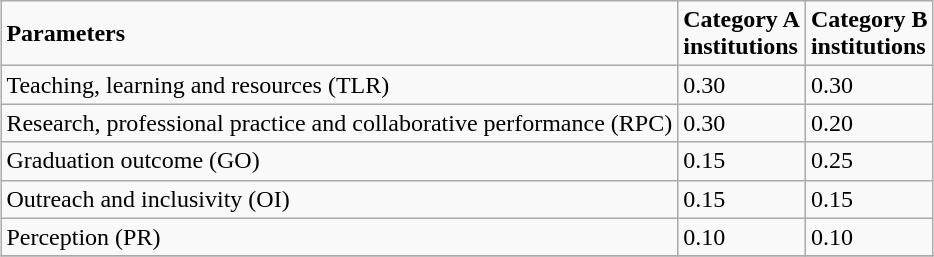<table class="wikitable" style="margin:1em auto;">
<tr>
<td><strong>Parameters</strong></td>
<td><strong>Category A</strong><br> <strong>institutions</strong></td>
<td><strong>Category B </strong> <br> <strong>institutions</strong></td>
</tr>
<tr>
<td>Teaching, learning  and resources (TLR)</td>
<td>0.30</td>
<td>0.30</td>
</tr>
<tr>
<td>Research, professional practice and  collaborative performance (RPC)</td>
<td>0.30</td>
<td>0.20</td>
</tr>
<tr>
<td>Graduation outcome (GO)</td>
<td>0.15</td>
<td>0.25</td>
</tr>
<tr>
<td>Outreach and inclusivity (OI)</td>
<td>0.15</td>
<td>0.15</td>
</tr>
<tr>
<td>Perception (PR)</td>
<td>0.10</td>
<td>0.10</td>
</tr>
<tr>
</tr>
</table>
